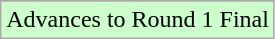<table class="wikitable">
<tr>
</tr>
<tr width=10px bgcolor=ccffcc>
<td>Advances to Round 1 Final</td>
</tr>
</table>
